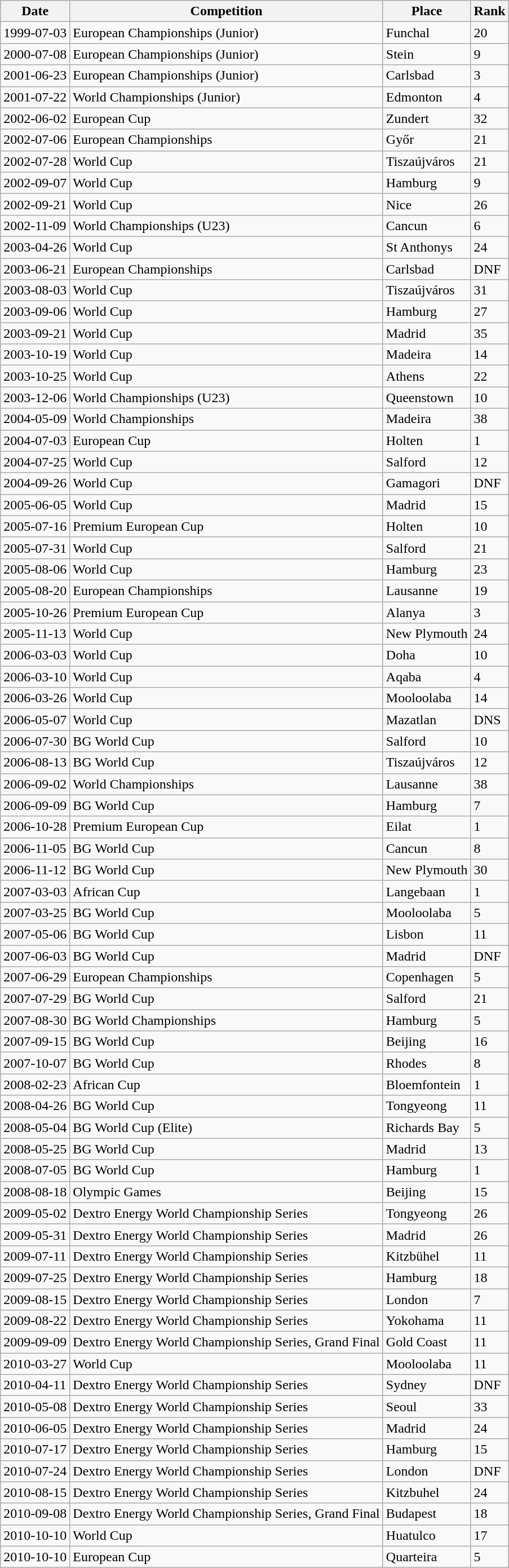<table class="wikitable sortable">
<tr>
<th>Date</th>
<th>Competition</th>
<th>Place</th>
<th>Rank</th>
</tr>
<tr>
<td>1999-07-03</td>
<td>European Championships (Junior)</td>
<td>Funchal</td>
<td>20</td>
</tr>
<tr>
<td>2000-07-08</td>
<td>European Championships (Junior)</td>
<td>Stein</td>
<td>9</td>
</tr>
<tr>
<td>2001-06-23</td>
<td>European Championships (Junior)</td>
<td>Carlsbad</td>
<td>3</td>
</tr>
<tr>
<td>2001-07-22</td>
<td>World Championships (Junior)</td>
<td>Edmonton</td>
<td>4</td>
</tr>
<tr>
<td>2002-06-02</td>
<td>European Cup</td>
<td>Zundert</td>
<td>32</td>
</tr>
<tr>
<td>2002-07-06</td>
<td>European Championships</td>
<td>Győr</td>
<td>21</td>
</tr>
<tr>
<td>2002-07-28</td>
<td>World Cup</td>
<td>Tiszaújváros</td>
<td>21</td>
</tr>
<tr>
<td>2002-09-07</td>
<td>World Cup</td>
<td>Hamburg</td>
<td>9</td>
</tr>
<tr>
<td>2002-09-21</td>
<td>World Cup</td>
<td>Nice</td>
<td>26</td>
</tr>
<tr>
<td>2002-11-09</td>
<td>World Championships (U23)</td>
<td>Cancun</td>
<td>6</td>
</tr>
<tr>
<td>2003-04-26</td>
<td>World Cup</td>
<td>St Anthonys</td>
<td>24</td>
</tr>
<tr>
<td>2003-06-21</td>
<td>European Championships</td>
<td>Carlsbad</td>
<td>DNF</td>
</tr>
<tr>
<td>2003-08-03</td>
<td>World Cup</td>
<td>Tiszaújváros</td>
<td>31</td>
</tr>
<tr>
<td>2003-09-06</td>
<td>World Cup</td>
<td>Hamburg</td>
<td>27</td>
</tr>
<tr>
<td>2003-09-21</td>
<td>World Cup</td>
<td>Madrid</td>
<td>35</td>
</tr>
<tr>
<td>2003-10-19</td>
<td>World Cup</td>
<td>Madeira</td>
<td>14</td>
</tr>
<tr>
<td>2003-10-25</td>
<td>World Cup</td>
<td>Athens</td>
<td>22</td>
</tr>
<tr>
<td>2003-12-06</td>
<td>World Championships (U23)</td>
<td>Queenstown</td>
<td>10</td>
</tr>
<tr>
<td>2004-05-09</td>
<td>World Championships</td>
<td>Madeira</td>
<td>38</td>
</tr>
<tr>
<td>2004-07-03</td>
<td>European Cup</td>
<td>Holten</td>
<td>1</td>
</tr>
<tr>
<td>2004-07-25</td>
<td>World Cup</td>
<td>Salford</td>
<td>12</td>
</tr>
<tr>
<td>2004-09-26</td>
<td>World Cup</td>
<td>Gamagori</td>
<td>DNF</td>
</tr>
<tr>
<td>2005-06-05</td>
<td>World Cup</td>
<td>Madrid</td>
<td>15</td>
</tr>
<tr>
<td>2005-07-16</td>
<td>Premium European Cup</td>
<td>Holten</td>
<td>10</td>
</tr>
<tr>
<td>2005-07-31</td>
<td>World Cup</td>
<td>Salford</td>
<td>21</td>
</tr>
<tr>
<td>2005-08-06</td>
<td>World Cup</td>
<td>Hamburg</td>
<td>23</td>
</tr>
<tr>
<td>2005-08-20</td>
<td>European Championships</td>
<td>Lausanne</td>
<td>19</td>
</tr>
<tr>
<td>2005-10-26</td>
<td>Premium European Cup</td>
<td>Alanya</td>
<td>3</td>
</tr>
<tr>
<td>2005-11-13</td>
<td>World Cup</td>
<td>New Plymouth</td>
<td>24</td>
</tr>
<tr>
<td>2006-03-03</td>
<td>World Cup</td>
<td>Doha</td>
<td>10</td>
</tr>
<tr>
<td>2006-03-10</td>
<td>World Cup</td>
<td>Aqaba</td>
<td>4</td>
</tr>
<tr>
<td>2006-03-26</td>
<td>World Cup</td>
<td>Mooloolaba</td>
<td>14</td>
</tr>
<tr>
<td>2006-05-07</td>
<td>World Cup</td>
<td>Mazatlan</td>
<td>DNS</td>
</tr>
<tr>
<td>2006-07-30</td>
<td>BG World Cup</td>
<td>Salford</td>
<td>10</td>
</tr>
<tr>
<td>2006-08-13</td>
<td>BG World Cup</td>
<td>Tiszaújváros</td>
<td>12</td>
</tr>
<tr>
<td>2006-09-02</td>
<td>World Championships</td>
<td>Lausanne</td>
<td>38</td>
</tr>
<tr>
<td>2006-09-09</td>
<td>BG World Cup</td>
<td>Hamburg</td>
<td>7</td>
</tr>
<tr>
<td>2006-10-28</td>
<td>Premium European Cup</td>
<td>Eilat</td>
<td>1</td>
</tr>
<tr>
<td>2006-11-05</td>
<td>BG World Cup</td>
<td>Cancun</td>
<td>8</td>
</tr>
<tr>
<td>2006-11-12</td>
<td>BG World Cup</td>
<td>New Plymouth</td>
<td>30</td>
</tr>
<tr>
<td>2007-03-03</td>
<td>African Cup</td>
<td>Langebaan</td>
<td>1</td>
</tr>
<tr>
<td>2007-03-25</td>
<td>BG World Cup</td>
<td>Mooloolaba</td>
<td>5</td>
</tr>
<tr>
<td>2007-05-06</td>
<td>BG World Cup</td>
<td>Lisbon</td>
<td>11</td>
</tr>
<tr>
<td>2007-06-03</td>
<td>BG World Cup</td>
<td>Madrid</td>
<td>DNF</td>
</tr>
<tr>
<td>2007-06-29</td>
<td>European Championships</td>
<td>Copenhagen</td>
<td>5</td>
</tr>
<tr>
<td>2007-07-29</td>
<td>BG World Cup</td>
<td>Salford</td>
<td>21</td>
</tr>
<tr>
<td>2007-08-30</td>
<td>BG World Championships</td>
<td>Hamburg</td>
<td>5</td>
</tr>
<tr>
<td>2007-09-15</td>
<td>BG World Cup</td>
<td>Beijing</td>
<td>16</td>
</tr>
<tr>
<td>2007-10-07</td>
<td>BG World Cup</td>
<td>Rhodes</td>
<td>8</td>
</tr>
<tr>
<td>2008-02-23</td>
<td>African Cup</td>
<td>Bloemfontein</td>
<td>1</td>
</tr>
<tr>
<td>2008-04-26</td>
<td>BG World Cup</td>
<td>Tongyeong</td>
<td>11</td>
</tr>
<tr>
<td>2008-05-04</td>
<td>BG World Cup (Elite)</td>
<td>Richards Bay</td>
<td>5</td>
</tr>
<tr>
<td>2008-05-25</td>
<td>BG World Cup</td>
<td>Madrid</td>
<td>13</td>
</tr>
<tr>
<td>2008-07-05</td>
<td>BG World Cup</td>
<td>Hamburg</td>
<td>1</td>
</tr>
<tr>
<td>2008-08-18</td>
<td>Olympic Games</td>
<td>Beijing</td>
<td>15</td>
</tr>
<tr>
<td>2009-05-02</td>
<td>Dextro Energy World Championship Series</td>
<td>Tongyeong</td>
<td>26</td>
</tr>
<tr>
<td>2009-05-31</td>
<td>Dextro Energy World Championship Series</td>
<td>Madrid</td>
<td>26</td>
</tr>
<tr>
<td>2009-07-11</td>
<td>Dextro Energy World Championship Series</td>
<td>Kitzbühel</td>
<td>11</td>
</tr>
<tr>
<td>2009-07-25</td>
<td>Dextro Energy World Championship Series</td>
<td>Hamburg</td>
<td>18</td>
</tr>
<tr>
<td>2009-08-15</td>
<td>Dextro Energy World Championship Series</td>
<td>London</td>
<td>7</td>
</tr>
<tr>
<td>2009-08-22</td>
<td>Dextro Energy World Championship Series</td>
<td>Yokohama</td>
<td>11</td>
</tr>
<tr>
<td>2009-09-09</td>
<td>Dextro Energy World Championship Series, Grand Final</td>
<td>Gold Coast</td>
<td>11</td>
</tr>
<tr>
<td>2010-03-27</td>
<td>World Cup</td>
<td>Mooloolaba</td>
<td>11</td>
</tr>
<tr>
<td>2010-04-11</td>
<td>Dextro Energy World Championship Series</td>
<td>Sydney</td>
<td>DNF</td>
</tr>
<tr>
<td>2010-05-08</td>
<td>Dextro Energy World Championship Series</td>
<td>Seoul</td>
<td>33</td>
</tr>
<tr>
<td>2010-06-05</td>
<td>Dextro Energy World Championship Series</td>
<td>Madrid</td>
<td>24</td>
</tr>
<tr>
<td>2010-07-17</td>
<td>Dextro Energy World Championship Series</td>
<td>Hamburg</td>
<td>15</td>
</tr>
<tr>
<td>2010-07-24</td>
<td>Dextro Energy World Championship Series</td>
<td>London</td>
<td>DNF</td>
</tr>
<tr>
<td>2010-08-15</td>
<td>Dextro Energy World Championship Series</td>
<td>Kitzbuhel</td>
<td>24</td>
</tr>
<tr>
<td>2010-09-08</td>
<td>Dextro Energy World Championship Series, Grand Final</td>
<td>Budapest</td>
<td>18</td>
</tr>
<tr>
<td>2010-10-10</td>
<td>World Cup</td>
<td>Huatulco</td>
<td>17</td>
</tr>
<tr>
<td>2010-10-10</td>
<td>European Cup</td>
<td>Quarteira</td>
<td>5</td>
</tr>
</table>
